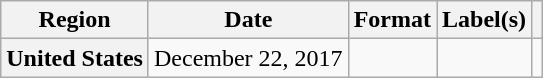<table class="wikitable plainrowheaders">
<tr>
<th>Region</th>
<th>Date</th>
<th>Format</th>
<th>Label(s)</th>
<th></th>
</tr>
<tr>
<th scope="row" rowspan=2>United States</th>
<td rowspan=2>December 22, 2017</td>
<td></td>
<td rowspan=2></td>
<td></td>
</tr>
</table>
